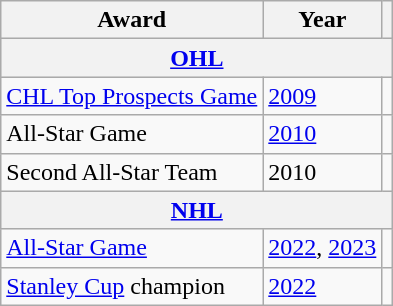<table class="wikitable">
<tr>
<th>Award</th>
<th>Year</th>
<th></th>
</tr>
<tr ALIGN="center" bgcolor="#e0e0e0">
<th colspan="3"><a href='#'>OHL</a></th>
</tr>
<tr>
<td><a href='#'>CHL Top Prospects Game</a></td>
<td><a href='#'>2009</a></td>
<td></td>
</tr>
<tr>
<td>All-Star Game</td>
<td><a href='#'>2010</a></td>
<td></td>
</tr>
<tr>
<td>Second All-Star Team</td>
<td>2010</td>
<td></td>
</tr>
<tr>
<th colspan="3"><a href='#'>NHL</a></th>
</tr>
<tr>
<td><a href='#'>All-Star Game</a></td>
<td><a href='#'>2022</a>, <a href='#'>2023</a></td>
<td></td>
</tr>
<tr>
<td><a href='#'>Stanley Cup</a> champion</td>
<td><a href='#'>2022</a></td>
<td></td>
</tr>
</table>
